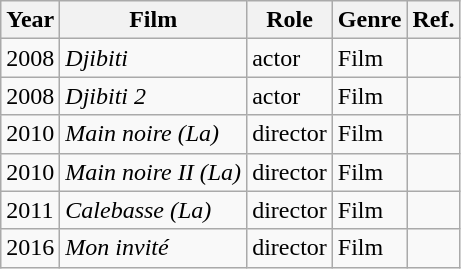<table class="wikitable">
<tr>
<th>Year</th>
<th>Film</th>
<th>Role</th>
<th>Genre</th>
<th>Ref.</th>
</tr>
<tr>
<td>2008</td>
<td><em>Djibiti</em></td>
<td>actor</td>
<td>Film</td>
<td></td>
</tr>
<tr>
<td>2008</td>
<td><em>Djibiti 2</em></td>
<td>actor</td>
<td>Film</td>
<td></td>
</tr>
<tr>
<td>2010</td>
<td><em>Main noire (La)</em></td>
<td>director</td>
<td>Film</td>
<td></td>
</tr>
<tr>
<td>2010</td>
<td><em>Main noire II (La)</em></td>
<td>director</td>
<td>Film</td>
<td></td>
</tr>
<tr>
<td>2011</td>
<td><em>Calebasse (La)</em></td>
<td>director</td>
<td>Film</td>
<td></td>
</tr>
<tr>
<td>2016</td>
<td><em>Mon invité</em></td>
<td>director</td>
<td>Film</td>
<td></td>
</tr>
</table>
